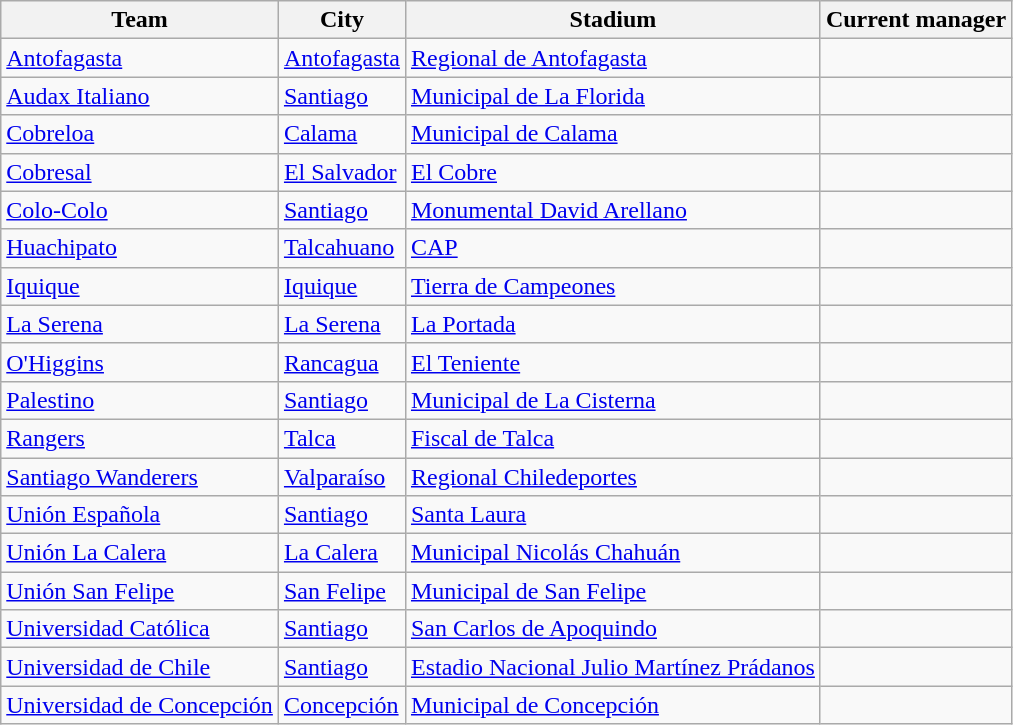<table class="wikitable sortable">
<tr>
<th>Team</th>
<th>City</th>
<th>Stadium</th>
<th>Current manager</th>
</tr>
<tr>
<td><a href='#'>Antofagasta</a></td>
<td><a href='#'>Antofagasta</a></td>
<td><a href='#'>Regional de Antofagasta</a></td>
<td></td>
</tr>
<tr>
<td><a href='#'>Audax Italiano</a></td>
<td><a href='#'>Santiago</a></td>
<td><a href='#'>Municipal de La Florida</a></td>
<td></td>
</tr>
<tr>
<td><a href='#'>Cobreloa</a></td>
<td><a href='#'>Calama</a></td>
<td><a href='#'>Municipal de Calama</a></td>
<td></td>
</tr>
<tr>
<td><a href='#'>Cobresal</a></td>
<td><a href='#'>El Salvador</a></td>
<td><a href='#'>El Cobre</a></td>
<td></td>
</tr>
<tr>
<td><a href='#'>Colo-Colo</a></td>
<td><a href='#'>Santiago</a></td>
<td><a href='#'>Monumental David Arellano</a></td>
<td></td>
</tr>
<tr>
<td><a href='#'>Huachipato</a></td>
<td><a href='#'>Talcahuano</a></td>
<td><a href='#'>CAP</a></td>
<td></td>
</tr>
<tr>
<td><a href='#'>Iquique</a></td>
<td><a href='#'>Iquique</a></td>
<td><a href='#'>Tierra de Campeones</a></td>
<td></td>
</tr>
<tr>
<td><a href='#'>La Serena</a></td>
<td><a href='#'>La Serena</a></td>
<td><a href='#'>La Portada</a></td>
<td></td>
</tr>
<tr>
<td><a href='#'>O'Higgins</a> </td>
<td><a href='#'>Rancagua</a></td>
<td><a href='#'>El Teniente</a></td>
<td></td>
</tr>
<tr>
<td><a href='#'>Palestino</a></td>
<td><a href='#'>Santiago</a></td>
<td><a href='#'>Municipal de La Cisterna</a></td>
<td></td>
</tr>
<tr>
<td><a href='#'>Rangers</a></td>
<td><a href='#'>Talca</a></td>
<td><a href='#'>Fiscal de Talca</a></td>
<td></td>
</tr>
<tr>
<td><a href='#'>Santiago Wanderers</a> </td>
<td><a href='#'>Valparaíso</a></td>
<td><a href='#'>Regional Chiledeportes</a></td>
<td></td>
</tr>
<tr>
<td><a href='#'>Unión Española</a></td>
<td><a href='#'>Santiago</a></td>
<td><a href='#'>Santa Laura</a></td>
<td></td>
</tr>
<tr>
<td><a href='#'>Unión La Calera</a></td>
<td><a href='#'>La Calera</a></td>
<td><a href='#'>Municipal Nicolás Chahuán</a></td>
<td></td>
</tr>
<tr>
<td><a href='#'>Unión San Felipe</a></td>
<td><a href='#'>San Felipe</a></td>
<td><a href='#'>Municipal de San Felipe</a></td>
<td></td>
</tr>
<tr>
<td><a href='#'>Universidad Católica</a></td>
<td><a href='#'>Santiago</a></td>
<td><a href='#'>San Carlos de Apoquindo</a></td>
<td></td>
</tr>
<tr>
<td><a href='#'>Universidad de Chile</a></td>
<td><a href='#'>Santiago</a></td>
<td><a href='#'>Estadio Nacional Julio Martínez Prádanos</a></td>
<td></td>
</tr>
<tr>
<td><a href='#'>Universidad de Concepción</a></td>
<td><a href='#'>Concepción</a></td>
<td><a href='#'>Municipal de Concepción</a></td>
<td></td>
</tr>
</table>
